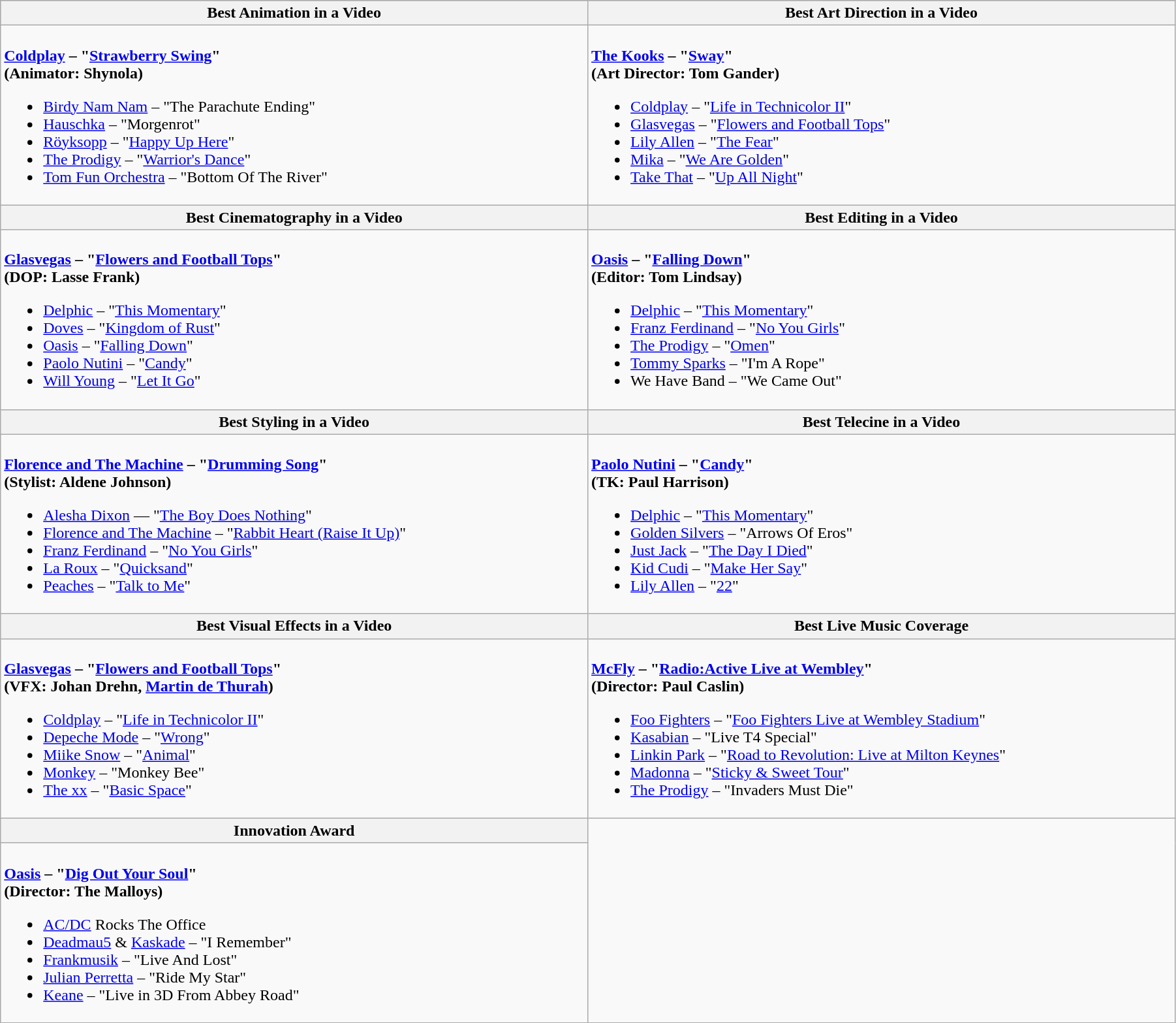<table class="wikitable" style="width:95%">
<tr bgcolor="#bebebe">
<th width="50%">Best Animation in a Video</th>
<th width="50%">Best Art Direction in a Video</th>
</tr>
<tr>
<td valign="top"><br><strong><a href='#'>Coldplay</a> – "<a href='#'>Strawberry Swing</a>"</strong> <br> <strong>(Animator: Shynola)</strong><ul><li><a href='#'>Birdy Nam Nam</a> – "The Parachute Ending"</li><li><a href='#'>Hauschka</a> – "Morgenrot"</li><li><a href='#'>Röyksopp</a> – "<a href='#'>Happy Up Here</a>"</li><li><a href='#'>The Prodigy</a> – "<a href='#'>Warrior's Dance</a>"</li><li><a href='#'>Tom Fun Orchestra</a> – "Bottom Of The River"</li></ul></td>
<td valign="top"><br><strong><a href='#'>The Kooks</a> – "<a href='#'>Sway</a>"</strong> <br> <strong>(Art Director: Tom Gander)</strong><ul><li><a href='#'>Coldplay</a> – "<a href='#'>Life in Technicolor II</a>"</li><li><a href='#'>Glasvegas</a> – "<a href='#'>Flowers and Football Tops</a>"</li><li><a href='#'>Lily Allen</a> – "<a href='#'>The Fear</a>"</li><li><a href='#'>Mika</a> – "<a href='#'>We Are Golden</a>"</li><li><a href='#'>Take That</a> – "<a href='#'>Up All Night</a>"</li></ul></td>
</tr>
<tr>
<th width="50%">Best Cinematography in a Video</th>
<th width="50%">Best Editing in a Video</th>
</tr>
<tr>
<td valign="top"><br><strong><a href='#'>Glasvegas</a> – "<a href='#'>Flowers and Football Tops</a>"</strong> <br> <strong>(DOP: Lasse Frank)</strong><ul><li><a href='#'>Delphic</a> – "<a href='#'>This Momentary</a>"</li><li><a href='#'>Doves</a> – "<a href='#'>Kingdom of Rust</a>"</li><li><a href='#'>Oasis</a> – "<a href='#'>Falling Down</a>"</li><li><a href='#'>Paolo Nutini</a> – "<a href='#'>Candy</a>"</li><li><a href='#'>Will Young</a> – "<a href='#'>Let It Go</a>"</li></ul></td>
<td valign="top"><br><strong><a href='#'>Oasis</a> – "<a href='#'>Falling Down</a>"</strong> <br> <strong>(Editor: Tom Lindsay)</strong><ul><li><a href='#'>Delphic</a> – "<a href='#'>This Momentary</a>"</li><li><a href='#'>Franz Ferdinand</a> – "<a href='#'>No You Girls</a>"</li><li><a href='#'>The Prodigy</a> – "<a href='#'>Omen</a>"</li><li><a href='#'>Tommy Sparks</a> – "I'm A Rope"</li><li>We Have Band – "We Came Out"</li></ul></td>
</tr>
<tr>
<th width="50%">Best Styling in a Video</th>
<th width="50%">Best Telecine in a Video</th>
</tr>
<tr>
<td valign="top"><br><strong><a href='#'>Florence and The Machine</a> – "<a href='#'>Drumming Song</a>"</strong> <br> <strong>(Stylist: Aldene Johnson)</strong><ul><li><a href='#'>Alesha Dixon</a> — "<a href='#'>The Boy Does Nothing</a>"</li><li><a href='#'>Florence and The Machine</a> – "<a href='#'>Rabbit Heart (Raise It Up)</a>"</li><li><a href='#'>Franz Ferdinand</a> – "<a href='#'>No You Girls</a>"</li><li><a href='#'>La Roux</a> – "<a href='#'>Quicksand</a>"</li><li><a href='#'>Peaches</a> – "<a href='#'>Talk to Me</a>"</li></ul></td>
<td valign="top"><br><strong><a href='#'>Paolo Nutini</a> – "<a href='#'>Candy</a>"</strong> <br> <strong>(TK: Paul Harrison)</strong><ul><li><a href='#'>Delphic</a> – "<a href='#'>This Momentary</a>"</li><li><a href='#'>Golden Silvers</a> – "Arrows Of Eros"</li><li><a href='#'>Just Jack</a> – "<a href='#'>The Day I Died</a>"</li><li><a href='#'>Kid Cudi</a> – "<a href='#'>Make Her Say</a>"</li><li><a href='#'>Lily Allen</a> – "<a href='#'>22</a>"</li></ul></td>
</tr>
<tr>
<th width="50%">Best Visual Effects in a Video</th>
<th width="50%">Best Live Music Coverage</th>
</tr>
<tr>
<td valign="top"><br><strong><a href='#'>Glasvegas</a> – "<a href='#'>Flowers and Football Tops</a>"</strong> <br> <strong>(VFX: Johan Drehn, <a href='#'>Martin de Thurah</a>)</strong><ul><li><a href='#'>Coldplay</a> – "<a href='#'>Life in Technicolor II</a>"</li><li><a href='#'>Depeche Mode</a> – "<a href='#'>Wrong</a>"</li><li><a href='#'>Miike Snow</a> – "<a href='#'>Animal</a>"</li><li><a href='#'>Monkey</a> – "Monkey Bee"</li><li><a href='#'>The xx</a> – "<a href='#'>Basic Space</a>"</li></ul></td>
<td valign="top"><br><strong><a href='#'>McFly</a> – "<a href='#'>Radio:Active Live at Wembley</a>"</strong> <br> <strong>(Director: Paul Caslin)</strong><ul><li><a href='#'>Foo Fighters</a> – "<a href='#'>Foo Fighters Live at Wembley Stadium</a>"</li><li><a href='#'>Kasabian</a> – "Live T4 Special"</li><li><a href='#'>Linkin Park</a> – "<a href='#'>Road to Revolution: Live at Milton Keynes</a>"</li><li><a href='#'>Madonna</a> – "<a href='#'>Sticky & Sweet Tour</a>"</li><li><a href='#'>The Prodigy</a> – "Invaders Must Die"</li></ul></td>
</tr>
<tr>
<th width="50%">Innovation Award</th>
</tr>
<tr>
<td valign="top"><br><strong><a href='#'>Oasis</a> – "<a href='#'>Dig Out Your Soul</a>"</strong> <br> <strong>(Director: The Malloys)</strong><ul><li><a href='#'>AC/DC</a> Rocks The Office</li><li><a href='#'>Deadmau5</a> & <a href='#'>Kaskade</a> – "I Remember"</li><li><a href='#'>Frankmusik</a> – "Live And Lost"</li><li><a href='#'>Julian Perretta</a> – "Ride My Star"</li><li><a href='#'>Keane</a> – "Live in 3D From Abbey Road"</li></ul></td>
</tr>
<tr>
</tr>
</table>
